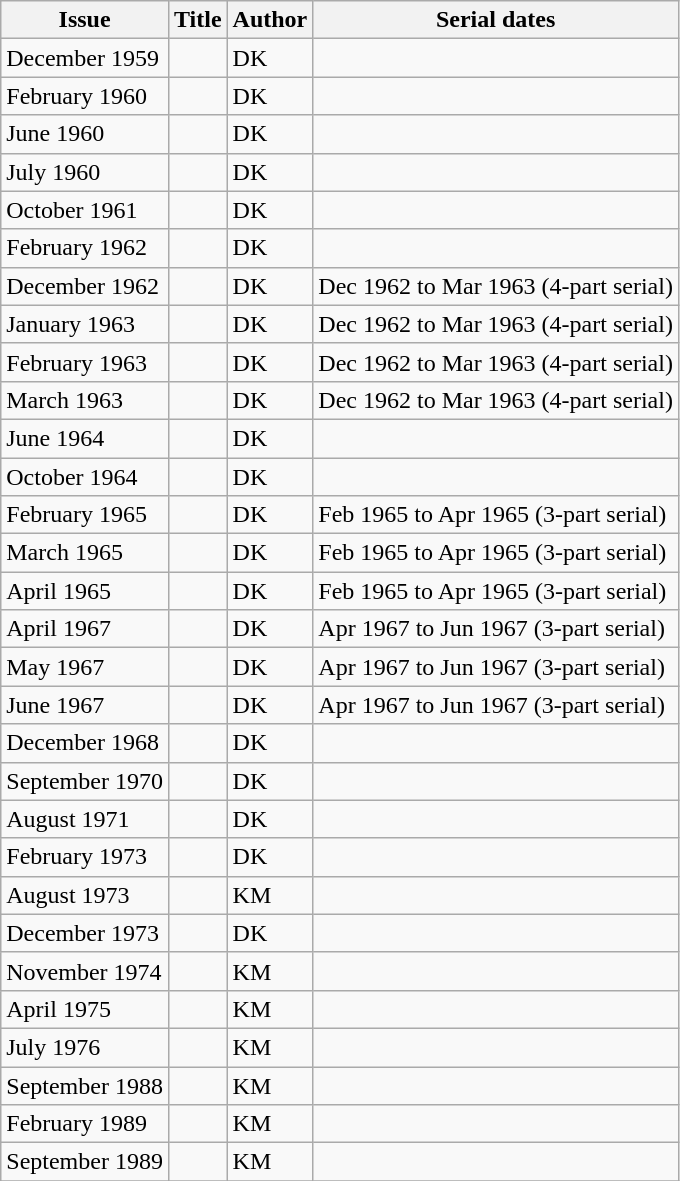<table class="wikitable">
<tr>
<th>Issue</th>
<th>Title</th>
<th>Author</th>
<th>Serial dates</th>
</tr>
<tr>
<td>December 1959</td>
<td></td>
<td>DK</td>
<td></td>
</tr>
<tr>
<td>February 1960</td>
<td></td>
<td>DK</td>
<td></td>
</tr>
<tr>
<td>June 1960</td>
<td></td>
<td>DK</td>
<td></td>
</tr>
<tr>
<td>July 1960</td>
<td></td>
<td>DK</td>
<td></td>
</tr>
<tr>
<td>October 1961</td>
<td></td>
<td>DK</td>
<td></td>
</tr>
<tr>
<td>February 1962</td>
<td></td>
<td>DK</td>
<td></td>
</tr>
<tr>
<td>December 1962</td>
<td></td>
<td>DK</td>
<td>Dec 1962 to Mar 1963 (4-part serial)</td>
</tr>
<tr>
<td>January 1963</td>
<td></td>
<td>DK</td>
<td>Dec 1962 to Mar 1963 (4-part serial)</td>
</tr>
<tr>
<td>February 1963</td>
<td></td>
<td>DK</td>
<td>Dec 1962 to Mar 1963 (4-part serial)</td>
</tr>
<tr>
<td>March 1963</td>
<td></td>
<td>DK</td>
<td>Dec 1962 to Mar 1963 (4-part serial)</td>
</tr>
<tr>
<td>June 1964</td>
<td></td>
<td>DK</td>
<td></td>
</tr>
<tr>
<td>October 1964</td>
<td></td>
<td>DK</td>
<td></td>
</tr>
<tr>
<td>February 1965</td>
<td></td>
<td>DK</td>
<td>Feb 1965 to Apr 1965 (3-part serial)</td>
</tr>
<tr>
<td>March 1965</td>
<td></td>
<td>DK</td>
<td>Feb 1965 to Apr 1965 (3-part serial)</td>
</tr>
<tr>
<td>April 1965</td>
<td></td>
<td>DK</td>
<td>Feb 1965 to Apr 1965 (3-part serial)</td>
</tr>
<tr>
<td>April 1967</td>
<td></td>
<td>DK</td>
<td>Apr 1967 to Jun 1967 (3-part serial)</td>
</tr>
<tr>
<td>May 1967</td>
<td></td>
<td>DK</td>
<td>Apr 1967 to Jun 1967 (3-part serial)</td>
</tr>
<tr>
<td>June 1967</td>
<td></td>
<td>DK</td>
<td>Apr 1967 to Jun 1967 (3-part serial)</td>
</tr>
<tr>
<td>December 1968</td>
<td></td>
<td>DK</td>
<td></td>
</tr>
<tr>
<td>September 1970</td>
<td></td>
<td>DK</td>
<td></td>
</tr>
<tr>
<td>August 1971</td>
<td></td>
<td>DK</td>
<td></td>
</tr>
<tr>
<td>February 1973</td>
<td></td>
<td>DK</td>
<td></td>
</tr>
<tr>
<td>August 1973</td>
<td></td>
<td>KM</td>
<td></td>
</tr>
<tr>
<td>December 1973</td>
<td></td>
<td>DK</td>
<td></td>
</tr>
<tr>
<td>November 1974</td>
<td></td>
<td>KM</td>
<td></td>
</tr>
<tr>
<td>April 1975</td>
<td></td>
<td>KM</td>
<td></td>
</tr>
<tr>
<td>July 1976</td>
<td></td>
<td>KM</td>
<td></td>
</tr>
<tr>
<td>September 1988</td>
<td></td>
<td>KM</td>
<td></td>
</tr>
<tr>
<td>February 1989</td>
<td></td>
<td>KM</td>
<td></td>
</tr>
<tr>
<td>September 1989</td>
<td></td>
<td>KM</td>
<td></td>
</tr>
<tr>
</tr>
</table>
